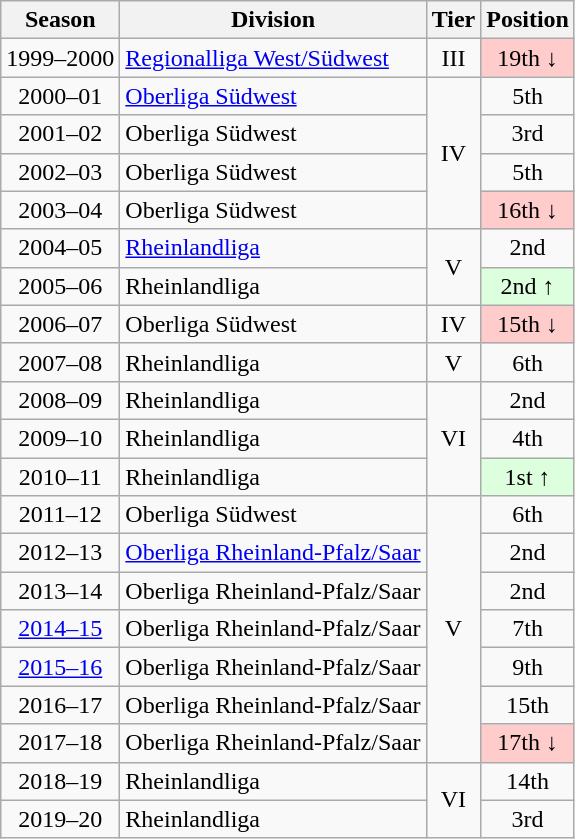<table class="wikitable">
<tr>
<th>Season</th>
<th>Division</th>
<th>Tier</th>
<th>Position</th>
</tr>
<tr align="center">
<td>1999–2000</td>
<td align="left"><a href='#'>Regionalliga West/Südwest</a></td>
<td>III</td>
<td style="background:#ffcccc">19th ↓</td>
</tr>
<tr align="center">
<td>2000–01</td>
<td align="left"><a href='#'>Oberliga Südwest</a></td>
<td rowspan=4>IV</td>
<td>5th</td>
</tr>
<tr align="center">
<td>2001–02</td>
<td align="left">Oberliga Südwest</td>
<td>3rd</td>
</tr>
<tr align="center">
<td>2002–03</td>
<td align="left">Oberliga Südwest</td>
<td>5th</td>
</tr>
<tr align="center">
<td>2003–04</td>
<td align="left">Oberliga Südwest</td>
<td style="background:#ffcccc">16th ↓</td>
</tr>
<tr align="center">
<td>2004–05</td>
<td align="left"><a href='#'>Rheinlandliga</a></td>
<td rowspan=2>V</td>
<td>2nd</td>
</tr>
<tr align="center">
<td>2005–06</td>
<td align="left">Rheinlandliga</td>
<td style="background:#ddffdd">2nd ↑</td>
</tr>
<tr align="center">
<td>2006–07</td>
<td align="left">Oberliga Südwest</td>
<td>IV</td>
<td style="background:#ffcccc">15th ↓</td>
</tr>
<tr align="center">
<td>2007–08</td>
<td align="left">Rheinlandliga</td>
<td>V</td>
<td>6th</td>
</tr>
<tr align="center">
<td>2008–09</td>
<td align="left">Rheinlandliga</td>
<td rowspan=3>VI</td>
<td>2nd</td>
</tr>
<tr align="center">
<td>2009–10</td>
<td align="left">Rheinlandliga</td>
<td>4th</td>
</tr>
<tr align="center">
<td>2010–11</td>
<td align="left">Rheinlandliga</td>
<td style="background:#ddffdd">1st ↑</td>
</tr>
<tr align="center">
<td>2011–12</td>
<td align="left">Oberliga Südwest</td>
<td rowspan=7>V</td>
<td>6th</td>
</tr>
<tr align="center">
<td>2012–13</td>
<td align="left"><a href='#'>Oberliga Rheinland-Pfalz/Saar</a></td>
<td>2nd</td>
</tr>
<tr align="center">
<td>2013–14</td>
<td align="left">Oberliga Rheinland-Pfalz/Saar</td>
<td>2nd</td>
</tr>
<tr align="center">
<td><a href='#'>2014–15</a></td>
<td align="left">Oberliga Rheinland-Pfalz/Saar</td>
<td>7th</td>
</tr>
<tr align="center">
<td><a href='#'>2015–16</a></td>
<td align="left">Oberliga Rheinland-Pfalz/Saar</td>
<td>9th</td>
</tr>
<tr align="center">
<td>2016–17</td>
<td align="left">Oberliga Rheinland-Pfalz/Saar</td>
<td>15th</td>
</tr>
<tr align="center">
<td>2017–18</td>
<td align="left">Oberliga Rheinland-Pfalz/Saar</td>
<td style="background:#ffcccc">17th ↓</td>
</tr>
<tr align="center">
<td>2018–19</td>
<td align="left">Rheinlandliga</td>
<td rowspan=2>VI</td>
<td>14th</td>
</tr>
<tr align="center">
<td>2019–20</td>
<td align="left">Rheinlandliga</td>
<td>3rd</td>
</tr>
</table>
